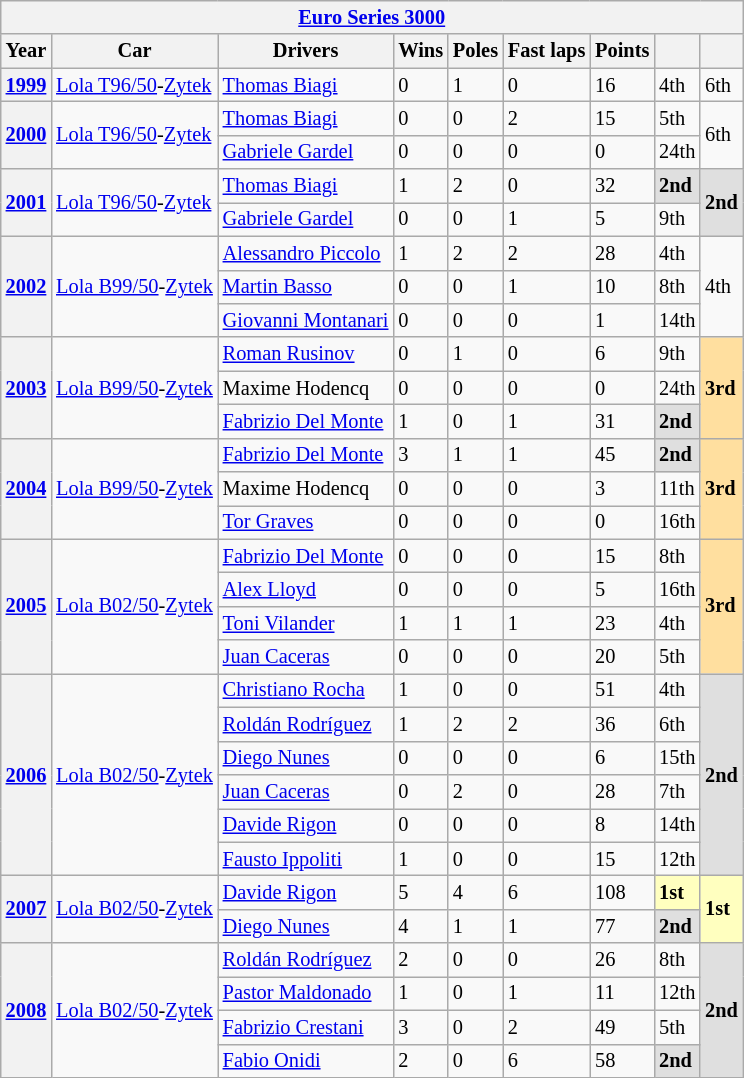<table class="wikitable" style="font-size:85%">
<tr>
<th colspan="9"><a href='#'>Euro Series 3000</a></th>
</tr>
<tr>
<th>Year</th>
<th>Car</th>
<th>Drivers</th>
<th>Wins</th>
<th>Poles</th>
<th>Fast laps</th>
<th>Points</th>
<th></th>
<th></th>
</tr>
<tr>
<th><strong><a href='#'>1999</a></strong></th>
<td><a href='#'>Lola T96/50</a>-<a href='#'>Zytek</a></td>
<td> <a href='#'>Thomas Biagi</a></td>
<td>0</td>
<td>1</td>
<td>0</td>
<td>16</td>
<td>4th</td>
<td>6th</td>
</tr>
<tr>
<th rowspan=2><strong><a href='#'>2000</a></strong></th>
<td rowspan="2"><a href='#'>Lola T96/50</a>-<a href='#'>Zytek</a></td>
<td> <a href='#'>Thomas Biagi</a></td>
<td>0</td>
<td>0</td>
<td>2</td>
<td>15</td>
<td>5th</td>
<td rowspan=2>6th</td>
</tr>
<tr>
<td> <a href='#'>Gabriele Gardel</a></td>
<td>0</td>
<td>0</td>
<td>0</td>
<td>0</td>
<td>24th</td>
</tr>
<tr>
<th rowspan=2><strong><a href='#'>2001</a></strong></th>
<td rowspan="2"><a href='#'>Lola T96/50</a>-<a href='#'>Zytek</a></td>
<td> <a href='#'>Thomas Biagi</a></td>
<td>1</td>
<td>2</td>
<td>0</td>
<td>32</td>
<td bgcolor="#DFDFDF"><strong>2nd</strong></td>
<td rowspan=2 bgcolor="#DFDFDF"><strong>2nd</strong></td>
</tr>
<tr>
<td> <a href='#'>Gabriele Gardel</a></td>
<td>0</td>
<td>0</td>
<td>1</td>
<td>5</td>
<td>9th</td>
</tr>
<tr>
<th rowspan=3><strong><a href='#'>2002</a></strong></th>
<td rowspan="3"><a href='#'>Lola B99/50</a>-<a href='#'>Zytek</a></td>
<td> <a href='#'>Alessandro Piccolo</a></td>
<td>1</td>
<td>2</td>
<td>2</td>
<td>28</td>
<td>4th</td>
<td rowspan=3>4th</td>
</tr>
<tr>
<td> <a href='#'>Martin Basso</a></td>
<td>0</td>
<td>0</td>
<td>1</td>
<td>10</td>
<td>8th</td>
</tr>
<tr>
<td> <a href='#'>Giovanni Montanari</a></td>
<td>0</td>
<td>0</td>
<td>0</td>
<td>1</td>
<td>14th</td>
</tr>
<tr>
<th rowspan=3><strong><a href='#'>2003</a></strong></th>
<td rowspan="3"><a href='#'>Lola B99/50</a>-<a href='#'>Zytek</a></td>
<td> <a href='#'>Roman Rusinov</a></td>
<td>0</td>
<td>1</td>
<td>0</td>
<td>6</td>
<td>9th</td>
<td rowspan=3 bgcolor="#ffdf9f"><strong>3rd</strong></td>
</tr>
<tr>
<td> Maxime Hodencq</td>
<td>0</td>
<td>0</td>
<td>0</td>
<td>0</td>
<td>24th</td>
</tr>
<tr>
<td> <a href='#'>Fabrizio Del Monte</a></td>
<td>1</td>
<td>0</td>
<td>1</td>
<td>31</td>
<td bgcolor="#DFDFDF"><strong>2nd</strong></td>
</tr>
<tr>
<th rowspan=3><strong><a href='#'>2004</a></strong></th>
<td rowspan="3"><a href='#'>Lola B99/50</a>-<a href='#'>Zytek</a></td>
<td> <a href='#'>Fabrizio Del Monte</a></td>
<td>3</td>
<td>1</td>
<td>1</td>
<td>45</td>
<td bgcolor="#DFDFDF"><strong>2nd</strong></td>
<td rowspan=3 bgcolor="#ffdf9f"><strong>3rd</strong></td>
</tr>
<tr>
<td> Maxime Hodencq</td>
<td>0</td>
<td>0</td>
<td>0</td>
<td>3</td>
<td>11th</td>
</tr>
<tr>
<td> <a href='#'>Tor Graves</a></td>
<td>0</td>
<td>0</td>
<td>0</td>
<td>0</td>
<td>16th</td>
</tr>
<tr>
<th rowspan=4><strong><a href='#'>2005</a></strong></th>
<td rowspan="4"><a href='#'>Lola B02/50</a>-<a href='#'>Zytek</a></td>
<td> <a href='#'>Fabrizio Del Monte</a></td>
<td>0</td>
<td>0</td>
<td>0</td>
<td>15</td>
<td>8th</td>
<td rowspan=4  bgcolor="#ffdf9f"><strong>3rd</strong></td>
</tr>
<tr>
<td> <a href='#'>Alex Lloyd</a></td>
<td>0</td>
<td>0</td>
<td>0</td>
<td>5</td>
<td>16th</td>
</tr>
<tr>
<td> <a href='#'>Toni Vilander</a></td>
<td>1</td>
<td>1</td>
<td>1</td>
<td>23</td>
<td>4th</td>
</tr>
<tr>
<td> <a href='#'>Juan Caceras</a></td>
<td>0</td>
<td>0</td>
<td>0</td>
<td>20</td>
<td>5th</td>
</tr>
<tr>
<th rowspan=6><strong><a href='#'>2006</a></strong></th>
<td rowspan="6"><a href='#'>Lola B02/50</a>-<a href='#'>Zytek</a></td>
<td> <a href='#'>Christiano Rocha</a></td>
<td>1</td>
<td>0</td>
<td>0</td>
<td>51</td>
<td>4th</td>
<td rowspan=6 bgcolor="#DFDFDF"><strong>2nd</strong></td>
</tr>
<tr>
<td> <a href='#'>Roldán Rodríguez</a></td>
<td>1</td>
<td>2</td>
<td>2</td>
<td>36</td>
<td>6th</td>
</tr>
<tr>
<td> <a href='#'>Diego Nunes</a></td>
<td>0</td>
<td>0</td>
<td>0</td>
<td>6</td>
<td>15th</td>
</tr>
<tr>
<td> <a href='#'>Juan Caceras</a></td>
<td>0</td>
<td>2</td>
<td>0</td>
<td>28</td>
<td>7th</td>
</tr>
<tr>
<td> <a href='#'>Davide Rigon</a></td>
<td>0</td>
<td>0</td>
<td>0</td>
<td>8</td>
<td>14th</td>
</tr>
<tr>
<td> <a href='#'>Fausto Ippoliti</a></td>
<td>1</td>
<td>0</td>
<td>0</td>
<td>15</td>
<td>12th</td>
</tr>
<tr>
<th rowspan=2><strong><a href='#'>2007</a></strong></th>
<td rowspan="2"><a href='#'>Lola B02/50</a>-<a href='#'>Zytek</a></td>
<td> <a href='#'>Davide Rigon</a></td>
<td>5</td>
<td>4</td>
<td>6</td>
<td>108</td>
<td bgcolor="#ffffbf"><strong>1st</strong></td>
<td rowspan=2  bgcolor="#FFFFBF"><strong>1st</strong></td>
</tr>
<tr>
<td> <a href='#'>Diego Nunes</a></td>
<td>4</td>
<td>1</td>
<td>1</td>
<td>77</td>
<td bgcolor="#DFDFDF"><strong>2nd</strong></td>
</tr>
<tr>
<th rowspan=4><strong><a href='#'>2008</a></strong></th>
<td rowspan="4"><a href='#'>Lola B02/50</a>-<a href='#'>Zytek</a></td>
<td> <a href='#'>Roldán Rodríguez</a></td>
<td>2</td>
<td>0</td>
<td>0</td>
<td>26</td>
<td>8th</td>
<td rowspan=4 bgcolor="#DFDFDF"><strong>2nd</strong></td>
</tr>
<tr>
<td> <a href='#'>Pastor Maldonado</a></td>
<td>1</td>
<td>0</td>
<td>1</td>
<td>11</td>
<td>12th</td>
</tr>
<tr>
<td> <a href='#'>Fabrizio Crestani</a></td>
<td>3</td>
<td>0</td>
<td>2</td>
<td>49</td>
<td>5th</td>
</tr>
<tr>
<td> <a href='#'>Fabio Onidi</a></td>
<td>2</td>
<td>0</td>
<td>6</td>
<td>58</td>
<td bgcolor="#DFDFDF"><strong>2nd</strong></td>
</tr>
</table>
